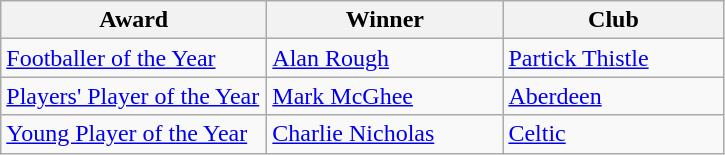<table class="wikitable">
<tr>
<th width=170>Award</th>
<th width=150>Winner</th>
<th width=140>Club</th>
</tr>
<tr>
<td><a href='#'>Footballer of the Year</a></td>
<td> <a href='#'>Alan Rough</a></td>
<td><a href='#'>Partick Thistle</a></td>
</tr>
<tr>
<td><a href='#'>Players' Player of the Year</a></td>
<td> <a href='#'>Mark McGhee</a></td>
<td><a href='#'>Aberdeen</a></td>
</tr>
<tr>
<td><a href='#'>Young Player of the Year</a></td>
<td> <a href='#'>Charlie Nicholas</a></td>
<td><a href='#'>Celtic</a></td>
</tr>
</table>
